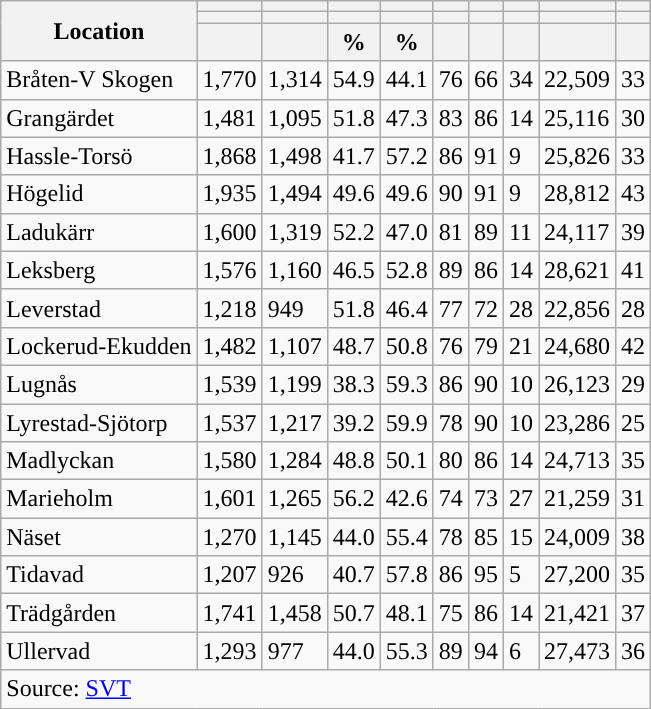<table role="presentation" class="wikitable sortable mw-collapsible">
<tr>
<th rowspan="3">Location</th>
<th></th>
<th></th>
<th></th>
<th></th>
<th></th>
<th></th>
<th></th>
<th></th>
<th></th>
</tr>
<tr>
<th></th>
<th></th>
<th style="background:"></th>
<th style="background:"></th>
<th></th>
<th></th>
<th></th>
<th></th>
<th></th>
</tr>
<tr>
<th data-sort-type="number"></th>
<th data-sort-type="number"></th>
<th data-sort-type="number">%</th>
<th data-sort-type="number">%</th>
<th data-sort-type="number"></th>
<th data-sort-type="number"></th>
<th data-sort-type="number"></th>
<th data-sort-type="number"></th>
<th data-sort-type="number"></th>
</tr>
<tr>
<td align="left">Bråten-V Skogen</td>
<td>1,770</td>
<td>1,314</td>
<td>54.9</td>
<td>44.1</td>
<td>76</td>
<td>66</td>
<td>34</td>
<td>22,509</td>
<td>33</td>
</tr>
<tr>
<td align="left">Grangärdet</td>
<td>1,481</td>
<td>1,095</td>
<td>51.8</td>
<td>47.3</td>
<td>83</td>
<td>86</td>
<td>14</td>
<td>25,116</td>
<td>30</td>
</tr>
<tr>
<td align="left">Hassle-Torsö</td>
<td>1,868</td>
<td>1,498</td>
<td>41.7</td>
<td>57.2</td>
<td>86</td>
<td>91</td>
<td>9</td>
<td>25,826</td>
<td>33</td>
</tr>
<tr>
<td align="left">Högelid</td>
<td>1,935</td>
<td>1,494</td>
<td>49.6</td>
<td>49.6</td>
<td>90</td>
<td>91</td>
<td>9</td>
<td>28,812</td>
<td>43</td>
</tr>
<tr>
<td align="left">Ladukärr</td>
<td>1,600</td>
<td>1,319</td>
<td>52.2</td>
<td>47.0</td>
<td>81</td>
<td>89</td>
<td>11</td>
<td>24,117</td>
<td>39</td>
</tr>
<tr>
<td align="left">Leksberg</td>
<td>1,576</td>
<td>1,160</td>
<td>46.5</td>
<td>52.8</td>
<td>89</td>
<td>86</td>
<td>14</td>
<td>28,621</td>
<td>41</td>
</tr>
<tr>
<td align="left">Leverstad</td>
<td>1,218</td>
<td>949</td>
<td>51.8</td>
<td>46.4</td>
<td>77</td>
<td>72</td>
<td>28</td>
<td>22,856</td>
<td>28</td>
</tr>
<tr>
<td align="left">Lockerud-Ekudden</td>
<td>1,482</td>
<td>1,107</td>
<td>48.7</td>
<td>50.8</td>
<td>76</td>
<td>79</td>
<td>21</td>
<td>24,680</td>
<td>42</td>
</tr>
<tr>
<td align="left">Lugnås</td>
<td>1,539</td>
<td>1,199</td>
<td>38.3</td>
<td>59.3</td>
<td>86</td>
<td>90</td>
<td>10</td>
<td>26,123</td>
<td>29</td>
</tr>
<tr>
<td align="left">Lyrestad-Sjötorp</td>
<td>1,537</td>
<td>1,217</td>
<td>39.2</td>
<td>59.9</td>
<td>78</td>
<td>90</td>
<td>10</td>
<td>23,286</td>
<td>25</td>
</tr>
<tr>
<td align="left">Madlyckan</td>
<td>1,580</td>
<td>1,284</td>
<td>48.8</td>
<td>50.1</td>
<td>80</td>
<td>86</td>
<td>14</td>
<td>24,713</td>
<td>35</td>
</tr>
<tr>
<td align="left">Marieholm</td>
<td>1,601</td>
<td>1,265</td>
<td>56.2</td>
<td>42.6</td>
<td>74</td>
<td>73</td>
<td>27</td>
<td>21,259</td>
<td>31</td>
</tr>
<tr>
<td align="left">Näset</td>
<td>1,270</td>
<td>1,145</td>
<td>44.0</td>
<td>55.4</td>
<td>78</td>
<td>85</td>
<td>15</td>
<td>24,009</td>
<td>38</td>
</tr>
<tr>
<td align="left">Tidavad</td>
<td>1,207</td>
<td>926</td>
<td>40.7</td>
<td>57.8</td>
<td>86</td>
<td>95</td>
<td>5</td>
<td>27,200</td>
<td>35</td>
</tr>
<tr>
<td align="left">Trädgården</td>
<td>1,741</td>
<td>1,458</td>
<td>50.7</td>
<td>48.1</td>
<td>75</td>
<td>86</td>
<td>14</td>
<td>21,421</td>
<td>37</td>
</tr>
<tr>
<td align="left">Ullervad</td>
<td>1,293</td>
<td>977</td>
<td>44.0</td>
<td>55.3</td>
<td>89</td>
<td>94</td>
<td>6</td>
<td>27,473</td>
<td>36</td>
</tr>
<tr>
<td colspan="10" align="left">Source: <a href='#'>SVT</a></td>
</tr>
</table>
